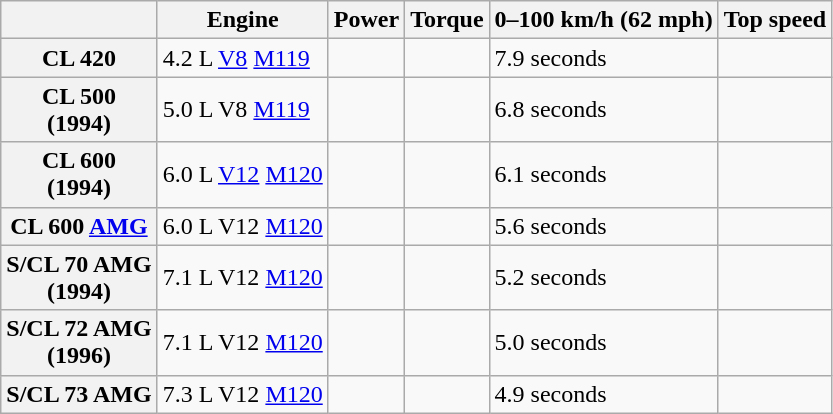<table class="wikitable sortable">
<tr>
<th></th>
<th>Engine</th>
<th>Power</th>
<th>Torque</th>
<th>0–100 km/h (62 mph)</th>
<th>Top speed</th>
</tr>
<tr>
<th align="left">CL 420</th>
<td>4.2 L <a href='#'>V8</a> <a href='#'>M119</a></td>
<td></td>
<td></td>
<td>7.9 seconds</td>
<td></td>
</tr>
<tr>
<th align="left">CL 500<br>(1994)</th>
<td>5.0 L V8 <a href='#'>M119</a></td>
<td></td>
<td></td>
<td>6.8 seconds</td>
<td></td>
</tr>
<tr>
<th align="left">CL 600<br>(1994)</th>
<td>6.0 L <a href='#'>V12</a> <a href='#'>M120</a></td>
<td></td>
<td></td>
<td>6.1 seconds</td>
<td></td>
</tr>
<tr>
<th align="left">CL 600 <a href='#'>AMG</a><br></th>
<td>6.0 L V12 <a href='#'>M120</a></td>
<td></td>
<td></td>
<td>5.6 seconds</td>
<td></td>
</tr>
<tr>
<th align="left">S/CL 70 AMG<br>(1994)</th>
<td>7.1 L V12 <a href='#'>M120</a></td>
<td></td>
<td></td>
<td>5.2 seconds</td>
<td></td>
</tr>
<tr>
<th align="left">S/CL 72 AMG<br>(1996)</th>
<td>7.1 L V12 <a href='#'>M120</a></td>
<td></td>
<td></td>
<td>5.0 seconds</td>
<td></td>
</tr>
<tr>
<th align="left">S/CL 73 AMG<br></th>
<td>7.3 L V12 <a href='#'>M120</a></td>
<td></td>
<td></td>
<td>4.9 seconds</td>
<td></td>
</tr>
</table>
